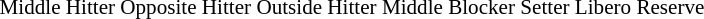<table class="toccolours" style="font-size:88%">
<tr>
<td><br> Middle Hitter
 Opposite Hitter
 Outside Hitter
 Middle Blocker
 Setter
 Libero
 Reserve</td>
</tr>
</table>
